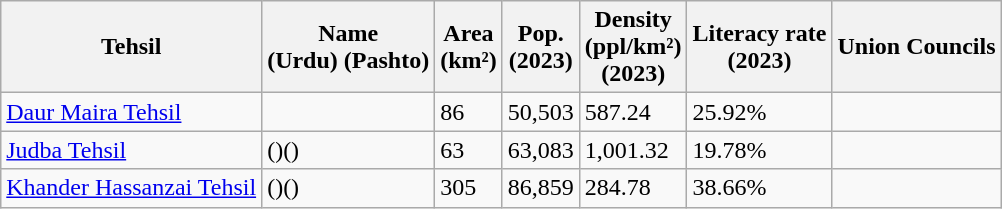<table class="wikitable sortable static-row-numbers static-row-header-hash">
<tr>
<th>Tehsil</th>
<th>Name<br>(Urdu)
(Pashto)</th>
<th>Area<br>(km²)</th>
<th>Pop.<br>(2023)</th>
<th>Density<br>(ppl/km²)<br>(2023)</th>
<th>Literacy rate<br>(2023)</th>
<th>Union Councils</th>
</tr>
<tr>
<td><a href='#'>Daur Maira Tehsil</a></td>
<td></td>
<td>86</td>
<td>50,503</td>
<td>587.24</td>
<td>25.92%</td>
<td></td>
</tr>
<tr>
<td><a href='#'>Judba Tehsil</a></td>
<td>()()</td>
<td>63</td>
<td>63,083</td>
<td>1,001.32</td>
<td>19.78%</td>
<td></td>
</tr>
<tr>
<td><a href='#'>Khander Hassanzai Tehsil</a></td>
<td>()()</td>
<td>305</td>
<td>86,859</td>
<td>284.78</td>
<td>38.66%</td>
<td></td>
</tr>
</table>
